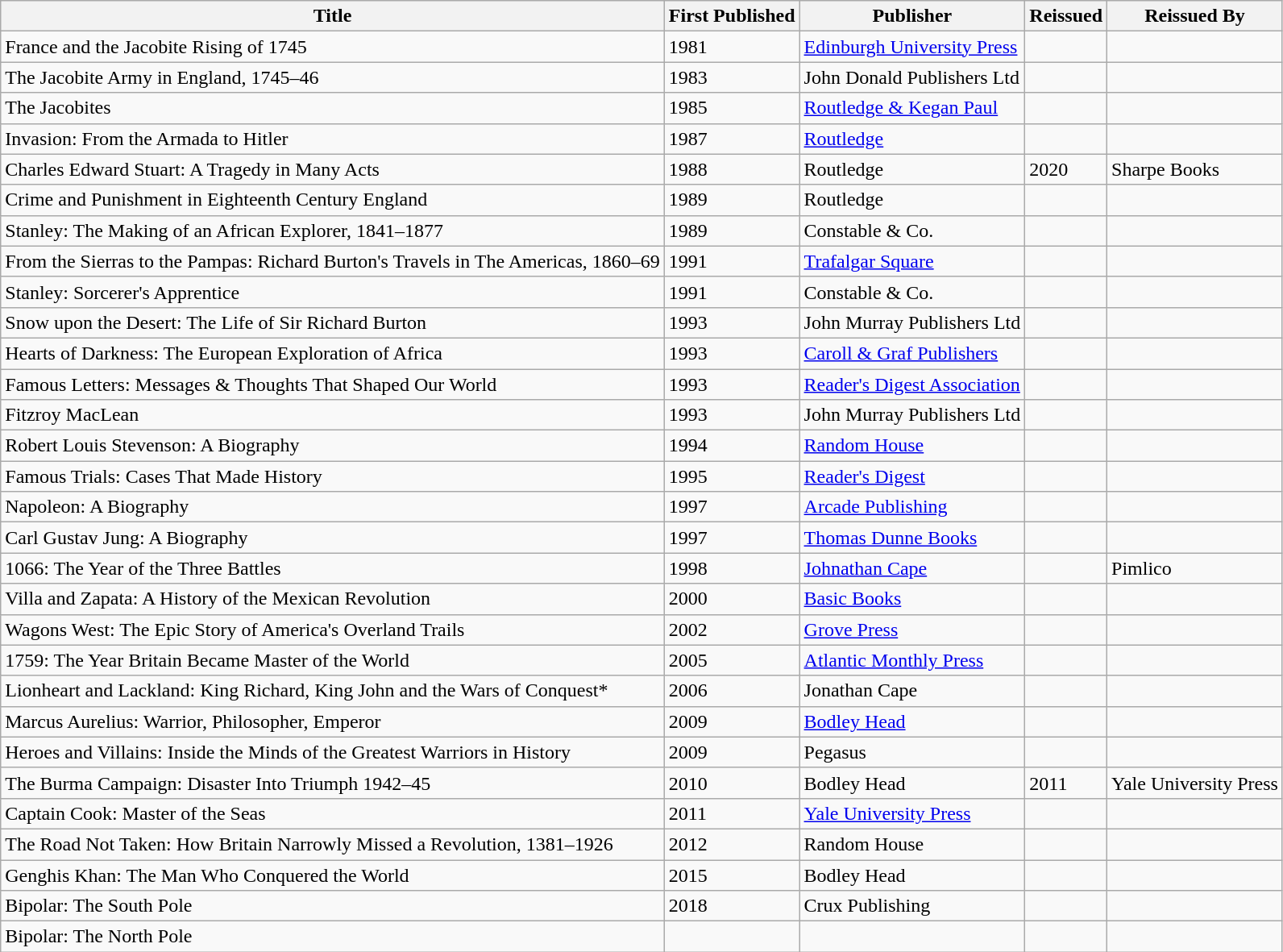<table class="wikitable">
<tr>
<th>Title</th>
<th>First Published</th>
<th>Publisher</th>
<th>Reissued</th>
<th>Reissued By</th>
</tr>
<tr>
<td>France and the Jacobite Rising of 1745</td>
<td>1981</td>
<td><a href='#'>Edinburgh University Press</a></td>
<td></td>
<td></td>
</tr>
<tr>
<td>The Jacobite Army in England, 1745–46</td>
<td>1983</td>
<td>John Donald Publishers Ltd</td>
<td></td>
<td></td>
</tr>
<tr>
<td>The Jacobites</td>
<td>1985</td>
<td><a href='#'>Routledge & Kegan Paul</a></td>
<td></td>
<td></td>
</tr>
<tr>
<td>Invasion: From the Armada to Hitler</td>
<td>1987</td>
<td><a href='#'>Routledge</a></td>
<td></td>
<td></td>
</tr>
<tr>
<td>Charles Edward Stuart: A Tragedy in Many Acts</td>
<td>1988</td>
<td>Routledge</td>
<td>2020</td>
<td>Sharpe Books</td>
</tr>
<tr>
<td>Crime and Punishment in Eighteenth Century England</td>
<td>1989</td>
<td>Routledge</td>
<td></td>
<td></td>
</tr>
<tr>
<td>Stanley: The Making of an African Explorer, 1841–1877</td>
<td>1989</td>
<td>Constable & Co.</td>
<td></td>
<td></td>
</tr>
<tr>
<td>From the Sierras to the Pampas: Richard Burton's Travels in The Americas, 1860–69</td>
<td>1991</td>
<td><a href='#'>Trafalgar Square</a></td>
<td></td>
<td></td>
</tr>
<tr>
<td>Stanley: Sorcerer's Apprentice</td>
<td>1991</td>
<td>Constable & Co.</td>
<td></td>
<td></td>
</tr>
<tr>
<td>Snow upon the Desert: The Life of Sir Richard Burton</td>
<td>1993</td>
<td>John Murray Publishers Ltd</td>
<td></td>
<td></td>
</tr>
<tr>
<td>Hearts of Darkness: The European Exploration of Africa</td>
<td>1993</td>
<td><a href='#'>Caroll & Graf Publishers</a></td>
<td></td>
<td></td>
</tr>
<tr>
<td>Famous Letters: Messages & Thoughts That Shaped Our World</td>
<td>1993</td>
<td><a href='#'>Reader's Digest Association</a></td>
<td></td>
<td></td>
</tr>
<tr>
<td>Fitzroy MacLean</td>
<td>1993</td>
<td>John Murray Publishers Ltd</td>
<td></td>
<td></td>
</tr>
<tr>
<td>Robert Louis Stevenson: A Biography</td>
<td>1994</td>
<td><a href='#'>Random House</a></td>
<td></td>
<td></td>
</tr>
<tr>
<td>Famous Trials: Cases That Made History</td>
<td>1995</td>
<td><a href='#'>Reader's Digest</a></td>
<td></td>
<td></td>
</tr>
<tr>
<td>Napoleon: A Biography</td>
<td>1997</td>
<td><a href='#'>Arcade Publishing</a></td>
<td></td>
<td></td>
</tr>
<tr>
<td>Carl Gustav Jung: A Biography</td>
<td>1997</td>
<td><a href='#'>Thomas Dunne Books</a></td>
<td></td>
<td></td>
</tr>
<tr>
<td>1066: The Year of the Three Battles</td>
<td>1998</td>
<td><a href='#'>Johnathan Cape</a></td>
<td></td>
<td>Pimlico</td>
</tr>
<tr>
<td>Villa and Zapata: A History of the Mexican Revolution</td>
<td>2000</td>
<td><a href='#'>Basic Books</a></td>
<td></td>
<td></td>
</tr>
<tr>
<td>Wagons West: The Epic Story of America's Overland Trails</td>
<td>2002</td>
<td><a href='#'>Grove Press</a></td>
<td></td>
<td></td>
</tr>
<tr>
<td>1759: The Year Britain Became Master of the World</td>
<td>2005</td>
<td><a href='#'>Atlantic Monthly Press</a></td>
<td></td>
<td></td>
</tr>
<tr>
<td>Lionheart and Lackland: King Richard, King John and the Wars of Conquest*</td>
<td>2006</td>
<td>Jonathan Cape</td>
<td></td>
<td></td>
</tr>
<tr>
<td>Marcus Aurelius: Warrior, Philosopher, Emperor</td>
<td>2009</td>
<td><a href='#'>Bodley Head</a></td>
<td></td>
<td></td>
</tr>
<tr>
<td>Heroes and Villains: Inside the Minds of the Greatest Warriors in History</td>
<td>2009</td>
<td>Pegasus</td>
<td></td>
<td></td>
</tr>
<tr>
<td>The Burma Campaign: Disaster Into Triumph 1942–45</td>
<td>2010</td>
<td>Bodley Head</td>
<td>2011</td>
<td>Yale University Press</td>
</tr>
<tr>
<td>Captain Cook: Master of the Seas</td>
<td>2011</td>
<td><a href='#'>Yale University Press</a></td>
<td></td>
<td></td>
</tr>
<tr>
<td>The Road Not Taken: How Britain Narrowly Missed a Revolution, 1381–1926</td>
<td>2012</td>
<td>Random House</td>
<td></td>
<td></td>
</tr>
<tr>
<td>Genghis Khan: The Man Who Conquered the World</td>
<td>2015</td>
<td>Bodley Head</td>
<td></td>
<td></td>
</tr>
<tr>
<td>Bipolar: The South Pole</td>
<td>2018</td>
<td>Crux Publishing</td>
<td></td>
<td></td>
</tr>
<tr>
<td>Bipolar: The North Pole</td>
<td></td>
<td></td>
<td></td>
<td></td>
</tr>
</table>
